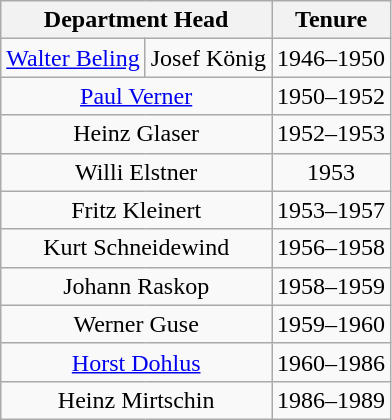<table class="wikitable" style="text-align: center;">
<tr>
<th colspan="2">Department Head</th>
<th>Tenure</th>
</tr>
<tr>
<td><a href='#'>Walter Beling</a></td>
<td>Josef König</td>
<td>1946–1950</td>
</tr>
<tr>
<td colspan="2"><a href='#'>Paul Verner</a></td>
<td>1950–1952</td>
</tr>
<tr>
<td colspan="2">Heinz Glaser</td>
<td>1952–1953</td>
</tr>
<tr>
<td colspan="2">Willi Elstner</td>
<td>1953</td>
</tr>
<tr>
<td colspan="2">Fritz Kleinert</td>
<td>1953–1957</td>
</tr>
<tr>
<td colspan="2">Kurt Schneidewind</td>
<td>1956–1958</td>
</tr>
<tr>
<td colspan="2">Johann Raskop</td>
<td>1958–1959 </td>
</tr>
<tr>
<td colspan="2">Werner Guse</td>
<td>1959–1960</td>
</tr>
<tr>
<td colspan="2"><a href='#'>Horst Dohlus</a></td>
<td>1960–1986</td>
</tr>
<tr>
<td colspan="2">Heinz Mirtschin</td>
<td>1986–1989</td>
</tr>
</table>
